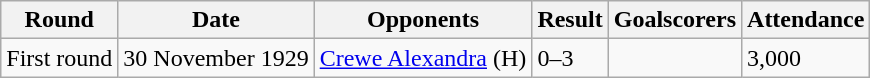<table class="wikitable">
<tr>
<th>Round</th>
<th>Date</th>
<th>Opponents</th>
<th>Result</th>
<th>Goalscorers</th>
<th>Attendance</th>
</tr>
<tr>
<td>First round</td>
<td>30 November 1929</td>
<td><a href='#'>Crewe Alexandra</a> (H)</td>
<td>0–3</td>
<td></td>
<td>3,000</td>
</tr>
</table>
